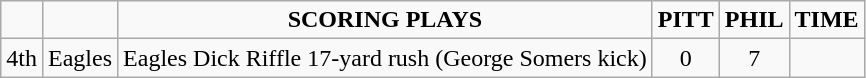<table class="wikitable">
<tr align="center">
<td></td>
<td></td>
<td><strong>SCORING PLAYS</strong></td>
<td><strong>PITT</strong></td>
<td><strong>PHIL</strong></td>
<td><strong>TIME</strong></td>
</tr>
<tr align="left">
<td>4th</td>
<td>Eagles</td>
<td>Eagles Dick Riffle 17-yard rush (George Somers kick)</td>
<td - align="center">0</td>
<td - align="center">7</td>
</tr>
</table>
